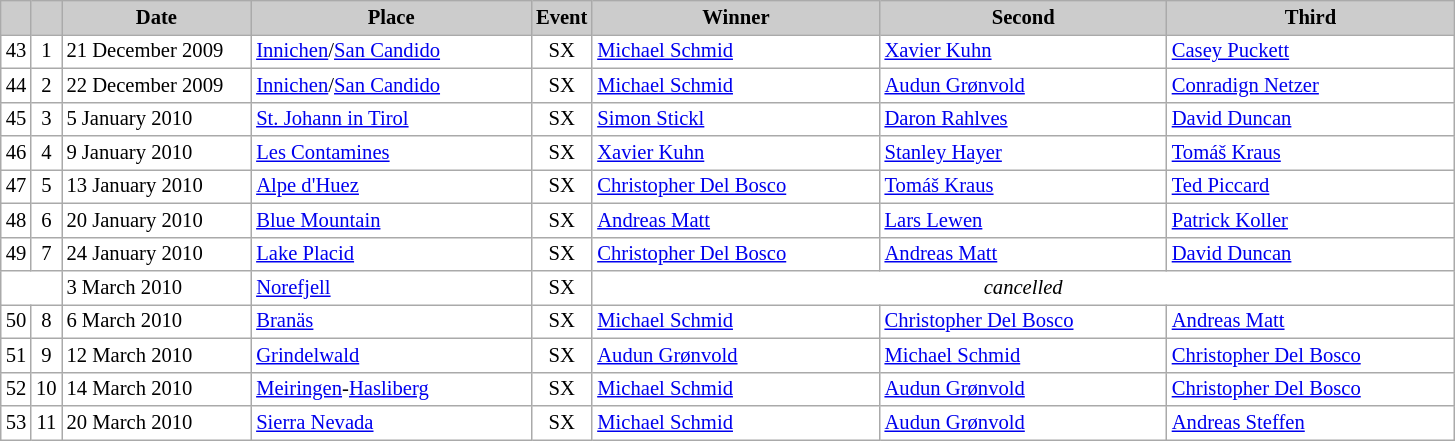<table class="wikitable plainrowheaders" style="background:#fff; font-size:86%; line-height:16px; border:grey solid 1px; border-collapse:collapse;">
<tr style="background:#ccc; text-align:center;">
<th scope="col" style="background:#ccc; width=20 px;"></th>
<th scope="col" style="background:#ccc; width=30 px;"></th>
<th scope="col" style="background:#ccc; width:120px;">Date</th>
<th scope="col" style="background:#ccc; width:180px;">Place</th>
<th scope="col" style="background:#ccc; width:15px;">Event</th>
<th scope="col" style="background:#ccc; width:185px;">Winner</th>
<th scope="col" style="background:#ccc; width:185px;">Second</th>
<th scope="col" style="background:#ccc; width:185px;">Third</th>
</tr>
<tr>
<td align=center>43</td>
<td align=center>1</td>
<td>21 December 2009</td>
<td> <a href='#'>Innichen</a>/<a href='#'>San Candido</a></td>
<td align=center>SX</td>
<td> <a href='#'>Michael Schmid</a></td>
<td> <a href='#'>Xavier Kuhn</a></td>
<td> <a href='#'>Casey Puckett</a></td>
</tr>
<tr>
<td align=center>44</td>
<td align=center>2</td>
<td>22 December 2009</td>
<td> <a href='#'>Innichen</a>/<a href='#'>San Candido</a></td>
<td align=center>SX</td>
<td> <a href='#'>Michael Schmid</a></td>
<td> <a href='#'>Audun Grønvold</a></td>
<td> <a href='#'>Conradign Netzer</a></td>
</tr>
<tr>
<td align=center>45</td>
<td align=center>3</td>
<td>5 January 2010</td>
<td> <a href='#'>St. Johann in Tirol</a></td>
<td align=center>SX</td>
<td> <a href='#'>Simon Stickl</a></td>
<td> <a href='#'>Daron Rahlves</a></td>
<td> <a href='#'>David Duncan</a></td>
</tr>
<tr>
<td align=center>46</td>
<td align=center>4</td>
<td>9 January 2010</td>
<td> <a href='#'>Les Contamines</a></td>
<td align=center>SX</td>
<td> <a href='#'>Xavier Kuhn</a></td>
<td> <a href='#'>Stanley Hayer</a></td>
<td> <a href='#'>Tomáš Kraus</a></td>
</tr>
<tr>
<td align=center>47</td>
<td align=center>5</td>
<td>13 January 2010</td>
<td> <a href='#'>Alpe d'Huez</a></td>
<td align=center>SX</td>
<td> <a href='#'>Christopher Del Bosco</a></td>
<td> <a href='#'>Tomáš Kraus</a></td>
<td> <a href='#'>Ted Piccard</a></td>
</tr>
<tr>
<td align=center>48</td>
<td align=center>6</td>
<td>20 January 2010</td>
<td> <a href='#'>Blue Mountain</a></td>
<td align=center>SX</td>
<td> <a href='#'>Andreas Matt</a></td>
<td> <a href='#'>Lars Lewen</a></td>
<td> <a href='#'>Patrick Koller</a></td>
</tr>
<tr>
<td align=center>49</td>
<td align=center>7</td>
<td>24 January 2010</td>
<td> <a href='#'>Lake Placid</a></td>
<td align=center>SX</td>
<td> <a href='#'>Christopher Del Bosco</a></td>
<td> <a href='#'>Andreas Matt</a></td>
<td> <a href='#'>David Duncan</a></td>
</tr>
<tr>
<td colspan=2></td>
<td>3 March 2010</td>
<td> <a href='#'>Norefjell</a></td>
<td align=center>SX</td>
<td colspan=3 align=center><em>cancelled</em></td>
</tr>
<tr>
<td align=center>50</td>
<td align=center>8</td>
<td>6 March 2010</td>
<td> <a href='#'>Branäs</a></td>
<td align=center>SX</td>
<td> <a href='#'>Michael Schmid</a></td>
<td> <a href='#'>Christopher Del Bosco</a></td>
<td> <a href='#'>Andreas Matt</a></td>
</tr>
<tr>
<td align=center>51</td>
<td align=center>9</td>
<td>12 March 2010<small></small></td>
<td> <a href='#'>Grindelwald</a></td>
<td align=center>SX</td>
<td> <a href='#'>Audun Grønvold</a></td>
<td> <a href='#'>Michael Schmid</a></td>
<td> <a href='#'>Christopher Del Bosco</a></td>
</tr>
<tr>
<td align=center>52</td>
<td align=center>10</td>
<td>14 March 2010</td>
<td> <a href='#'>Meiringen</a>-<a href='#'>Hasliberg</a></td>
<td align=center>SX</td>
<td> <a href='#'>Michael Schmid</a></td>
<td> <a href='#'>Audun Grønvold</a></td>
<td> <a href='#'>Christopher Del Bosco</a></td>
</tr>
<tr>
<td align=center>53</td>
<td align=center>11</td>
<td>20 March 2010</td>
<td> <a href='#'>Sierra Nevada</a></td>
<td align=center>SX</td>
<td> <a href='#'>Michael Schmid</a></td>
<td> <a href='#'>Audun Grønvold</a></td>
<td> <a href='#'>Andreas Steffen</a></td>
</tr>
</table>
